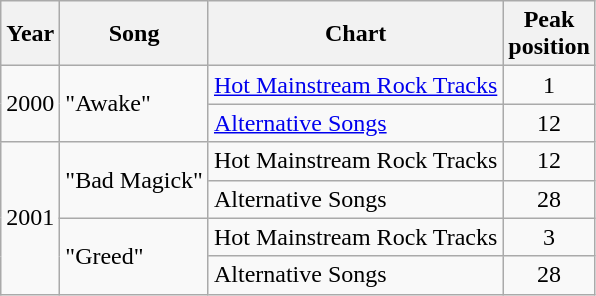<table class="wikitable">
<tr>
<th>Year</th>
<th>Song</th>
<th>Chart</th>
<th>Peak<br>position</th>
</tr>
<tr>
<td rowspan="2">2000</td>
<td rowspan="2">"Awake"</td>
<td><a href='#'>Hot Mainstream Rock Tracks</a></td>
<td align="center">1</td>
</tr>
<tr>
<td><a href='#'>Alternative Songs</a></td>
<td align="center">12</td>
</tr>
<tr>
<td rowspan="4">2001</td>
<td rowspan="2">"Bad Magick"</td>
<td>Hot Mainstream Rock Tracks</td>
<td align="center">12</td>
</tr>
<tr>
<td>Alternative Songs</td>
<td align="center">28</td>
</tr>
<tr>
<td rowspan="2">"Greed"</td>
<td>Hot Mainstream Rock Tracks</td>
<td align="center">3</td>
</tr>
<tr>
<td>Alternative Songs</td>
<td align="center">28</td>
</tr>
</table>
